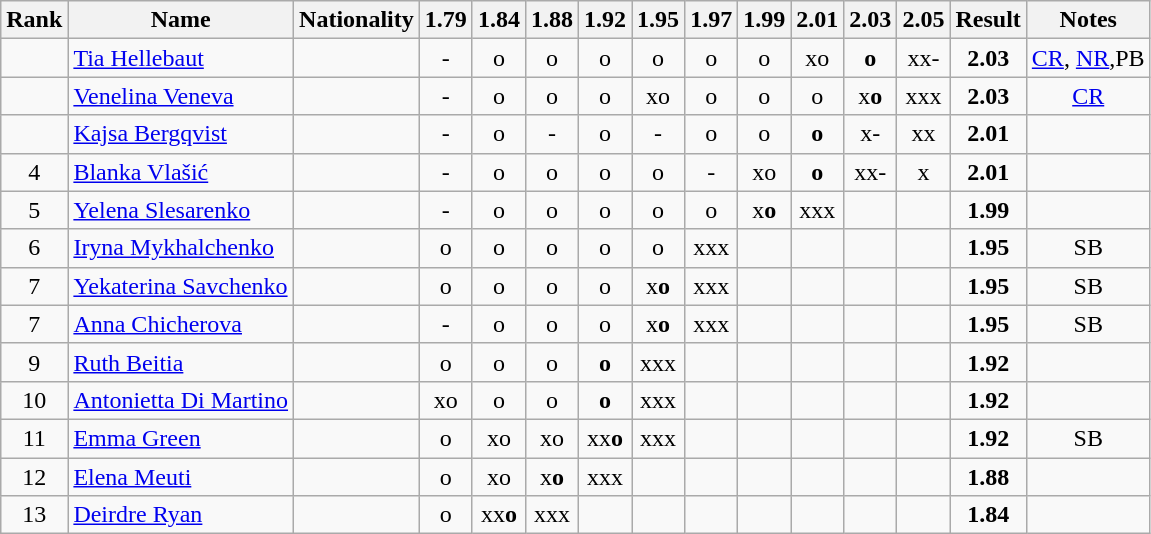<table class="wikitable sortable" style="text-align:center">
<tr>
<th>Rank</th>
<th>Name</th>
<th>Nationality</th>
<th>1.79</th>
<th>1.84</th>
<th>1.88</th>
<th>1.92</th>
<th>1.95</th>
<th>1.97</th>
<th>1.99</th>
<th>2.01</th>
<th>2.03</th>
<th>2.05</th>
<th>Result</th>
<th>Notes</th>
</tr>
<tr>
<td></td>
<td align=left><a href='#'>Tia Hellebaut</a></td>
<td align=left></td>
<td>-</td>
<td>o</td>
<td>o</td>
<td>o</td>
<td>o</td>
<td>o</td>
<td>o</td>
<td>xo</td>
<td><strong>o</strong></td>
<td>xx-</td>
<td><strong>2.03</strong></td>
<td><a href='#'>CR</a>, <a href='#'>NR</a>,PB</td>
</tr>
<tr>
<td></td>
<td align=left><a href='#'>Venelina Veneva</a></td>
<td align=left></td>
<td>-</td>
<td>o</td>
<td>o</td>
<td>o</td>
<td>xo</td>
<td>o</td>
<td>o</td>
<td>o</td>
<td>x<strong>o</strong></td>
<td>xxx</td>
<td><strong>2.03</strong></td>
<td><a href='#'>CR</a></td>
</tr>
<tr>
<td></td>
<td align=left><a href='#'>Kajsa Bergqvist</a></td>
<td align=left></td>
<td>-</td>
<td>o</td>
<td>-</td>
<td>o</td>
<td>-</td>
<td>o</td>
<td>o</td>
<td><strong>o</strong></td>
<td>x-</td>
<td>xx</td>
<td><strong>2.01</strong></td>
<td></td>
</tr>
<tr>
<td>4</td>
<td align=left><a href='#'>Blanka Vlašić</a></td>
<td align=left></td>
<td>-</td>
<td>o</td>
<td>o</td>
<td>o</td>
<td>o</td>
<td>-</td>
<td>xo</td>
<td><strong>o</strong></td>
<td>xx-</td>
<td>x</td>
<td><strong>2.01</strong></td>
<td></td>
</tr>
<tr>
<td>5</td>
<td align=left><a href='#'>Yelena Slesarenko</a></td>
<td align=left></td>
<td>-</td>
<td>o</td>
<td>o</td>
<td>o</td>
<td>o</td>
<td>o</td>
<td>x<strong>o</strong></td>
<td>xxx</td>
<td></td>
<td></td>
<td><strong>1.99</strong></td>
<td></td>
</tr>
<tr>
<td>6</td>
<td align=left><a href='#'>Iryna Mykhalchenko</a></td>
<td align=left></td>
<td>o</td>
<td>o</td>
<td>o</td>
<td>o</td>
<td>o</td>
<td>xxx</td>
<td></td>
<td></td>
<td></td>
<td></td>
<td><strong>1.95</strong></td>
<td>SB</td>
</tr>
<tr>
<td>7</td>
<td align=left><a href='#'>Yekaterina Savchenko</a></td>
<td align=left></td>
<td>o</td>
<td>o</td>
<td>o</td>
<td>o</td>
<td>x<strong>o</strong></td>
<td>xxx</td>
<td></td>
<td></td>
<td></td>
<td></td>
<td><strong>1.95</strong></td>
<td>SB</td>
</tr>
<tr>
<td>7</td>
<td align=left><a href='#'>Anna Chicherova</a></td>
<td align=left></td>
<td>-</td>
<td>o</td>
<td>o</td>
<td>o</td>
<td>x<strong>o</strong></td>
<td>xxx</td>
<td></td>
<td></td>
<td></td>
<td></td>
<td><strong>1.95</strong></td>
<td>SB</td>
</tr>
<tr>
<td>9</td>
<td align=left><a href='#'>Ruth Beitia</a></td>
<td align=left></td>
<td>o</td>
<td>o</td>
<td>o</td>
<td><strong>o</strong></td>
<td>xxx</td>
<td></td>
<td></td>
<td></td>
<td></td>
<td></td>
<td><strong>1.92</strong></td>
<td></td>
</tr>
<tr>
<td>10</td>
<td align=left><a href='#'>Antonietta Di Martino</a></td>
<td align=left></td>
<td>xo</td>
<td>o</td>
<td>o</td>
<td><strong>o</strong></td>
<td>xxx</td>
<td></td>
<td></td>
<td></td>
<td></td>
<td></td>
<td><strong>1.92</strong></td>
<td></td>
</tr>
<tr>
<td>11</td>
<td align=left><a href='#'>Emma Green</a></td>
<td align=left></td>
<td>o</td>
<td>xo</td>
<td>xo</td>
<td>xx<strong>o</strong></td>
<td>xxx</td>
<td></td>
<td></td>
<td></td>
<td></td>
<td></td>
<td><strong>1.92</strong></td>
<td>SB</td>
</tr>
<tr>
<td>12</td>
<td align=left><a href='#'>Elena Meuti</a></td>
<td align=left></td>
<td>o</td>
<td>xo</td>
<td>x<strong>o</strong></td>
<td>xxx</td>
<td></td>
<td></td>
<td></td>
<td></td>
<td></td>
<td></td>
<td><strong>1.88</strong></td>
<td></td>
</tr>
<tr>
<td>13</td>
<td align=left><a href='#'>Deirdre Ryan</a></td>
<td align=left></td>
<td>o</td>
<td>xx<strong>o</strong></td>
<td>xxx</td>
<td></td>
<td></td>
<td></td>
<td></td>
<td></td>
<td></td>
<td></td>
<td><strong>1.84</strong></td>
<td></td>
</tr>
</table>
